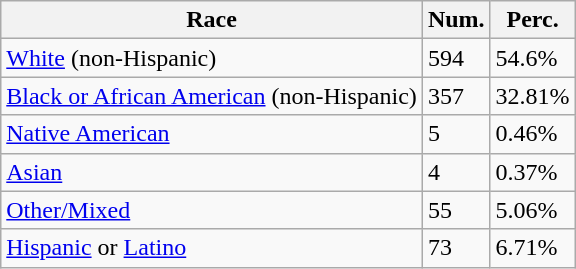<table class="wikitable">
<tr>
<th>Race</th>
<th>Num.</th>
<th>Perc.</th>
</tr>
<tr>
<td><a href='#'>White</a> (non-Hispanic)</td>
<td>594</td>
<td>54.6%</td>
</tr>
<tr>
<td><a href='#'>Black or African American</a> (non-Hispanic)</td>
<td>357</td>
<td>32.81%</td>
</tr>
<tr>
<td><a href='#'>Native American</a></td>
<td>5</td>
<td>0.46%</td>
</tr>
<tr>
<td><a href='#'>Asian</a></td>
<td>4</td>
<td>0.37%</td>
</tr>
<tr>
<td><a href='#'>Other/Mixed</a></td>
<td>55</td>
<td>5.06%</td>
</tr>
<tr>
<td><a href='#'>Hispanic</a> or <a href='#'>Latino</a></td>
<td>73</td>
<td>6.71%</td>
</tr>
</table>
